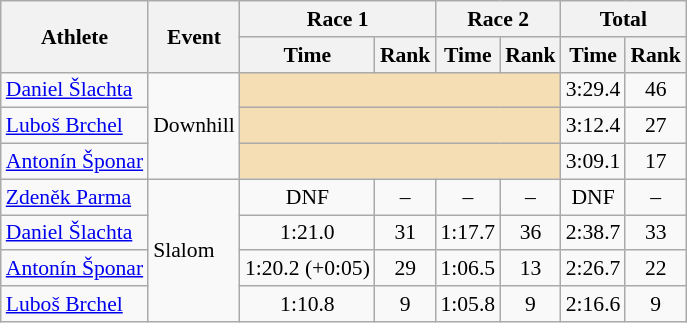<table class="wikitable" style="font-size:90%">
<tr>
<th rowspan="2">Athlete</th>
<th rowspan="2">Event</th>
<th colspan="2">Race 1</th>
<th colspan="2">Race 2</th>
<th colspan="2">Total</th>
</tr>
<tr>
<th>Time</th>
<th>Rank</th>
<th>Time</th>
<th>Rank</th>
<th>Time</th>
<th>Rank</th>
</tr>
<tr>
<td><a href='#'>Daniel Šlachta</a></td>
<td rowspan="3">Downhill</td>
<td colspan="4" bgcolor="wheat"></td>
<td align="center">3:29.4</td>
<td align="center">46</td>
</tr>
<tr>
<td><a href='#'>Luboš Brchel</a></td>
<td colspan="4" bgcolor="wheat"></td>
<td align="center">3:12.4</td>
<td align="center">27</td>
</tr>
<tr>
<td><a href='#'>Antonín Šponar</a></td>
<td colspan="4" bgcolor="wheat"></td>
<td align="center">3:09.1</td>
<td align="center">17</td>
</tr>
<tr>
<td><a href='#'>Zdeněk Parma</a></td>
<td rowspan="4">Slalom</td>
<td align="center">DNF</td>
<td align="center">–</td>
<td align="center">–</td>
<td align="center">–</td>
<td align="center">DNF</td>
<td align="center">–</td>
</tr>
<tr>
<td><a href='#'>Daniel Šlachta</a></td>
<td align="center">1:21.0</td>
<td align="center">31</td>
<td align="center">1:17.7</td>
<td align="center">36</td>
<td align="center">2:38.7</td>
<td align="center">33</td>
</tr>
<tr>
<td><a href='#'>Antonín Šponar</a></td>
<td align="center">1:20.2 (+0:05)</td>
<td align="center">29</td>
<td align="center">1:06.5</td>
<td align="center">13</td>
<td align="center">2:26.7</td>
<td align="center">22</td>
</tr>
<tr>
<td><a href='#'>Luboš Brchel</a></td>
<td align="center">1:10.8</td>
<td align="center">9</td>
<td align="center">1:05.8</td>
<td align="center">9</td>
<td align="center">2:16.6</td>
<td align="center">9</td>
</tr>
</table>
